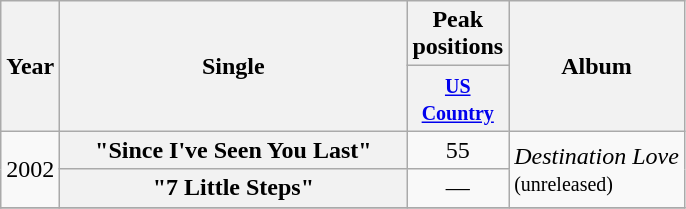<table class="wikitable plainrowheaders" style="text-align:center;">
<tr>
<th rowspan="2">Year</th>
<th rowspan="2" style="width:14em;">Single</th>
<th>Peak positions</th>
<th rowspan="2">Album</th>
</tr>
<tr>
<th width="60"><small><a href='#'>US Country</a></small><br></th>
</tr>
<tr>
<td rowspan="2">2002</td>
<th scope="row">"Since I've Seen You Last"</th>
<td>55</td>
<td rowspan="2" align="left"><em>Destination Love</em><br><small>(unreleased)</small></td>
</tr>
<tr>
<th scope="row">"7 Little Steps"</th>
<td>—</td>
</tr>
<tr>
</tr>
</table>
